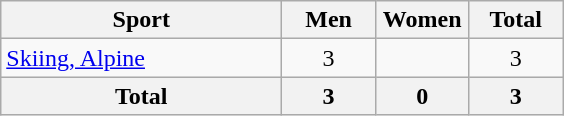<table class="wikitable sortable" style="text-align:center;">
<tr>
<th width=180>Sport</th>
<th width=55>Men</th>
<th width=55>Women</th>
<th width=55>Total</th>
</tr>
<tr>
<td align=left><a href='#'>Skiing, Alpine</a></td>
<td>3</td>
<td></td>
<td>3</td>
</tr>
<tr class="sortbottom">
<th>Total</th>
<th>3</th>
<th>0</th>
<th>3</th>
</tr>
</table>
